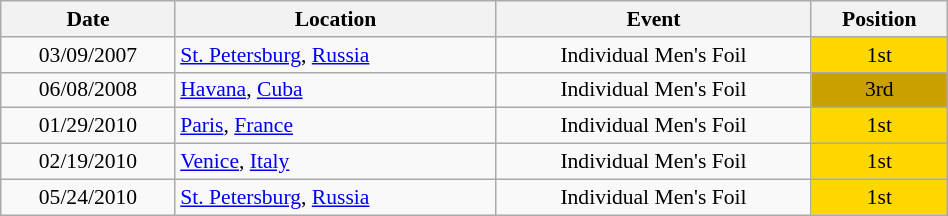<table class="wikitable" width="50%" style="font-size:90%; text-align:center;">
<tr>
<th>Date</th>
<th>Location</th>
<th>Event</th>
<th>Position</th>
</tr>
<tr>
<td>03/09/2007</td>
<td rowspan="1" align="left"> <a href='#'>St. Petersburg</a>, <a href='#'>Russia</a></td>
<td>Individual Men's Foil</td>
<td bgcolor="gold">1st</td>
</tr>
<tr>
<td>06/08/2008</td>
<td rowspan="1" align="left"> <a href='#'>Havana</a>, <a href='#'>Cuba</a></td>
<td>Individual Men's Foil</td>
<td bgcolor="caramel">3rd</td>
</tr>
<tr>
<td>01/29/2010</td>
<td rowspan="1" align="left"> <a href='#'>Paris</a>, <a href='#'>France</a></td>
<td>Individual Men's Foil</td>
<td bgcolor="gold">1st</td>
</tr>
<tr>
<td>02/19/2010</td>
<td rowspan="1" align="left"> <a href='#'>Venice</a>, <a href='#'>Italy</a></td>
<td>Individual Men's Foil</td>
<td bgcolor="gold">1st</td>
</tr>
<tr>
<td>05/24/2010</td>
<td rowspan="1" align="left"> <a href='#'>St. Petersburg</a>, <a href='#'>Russia</a></td>
<td>Individual Men's Foil</td>
<td bgcolor="gold">1st</td>
</tr>
</table>
